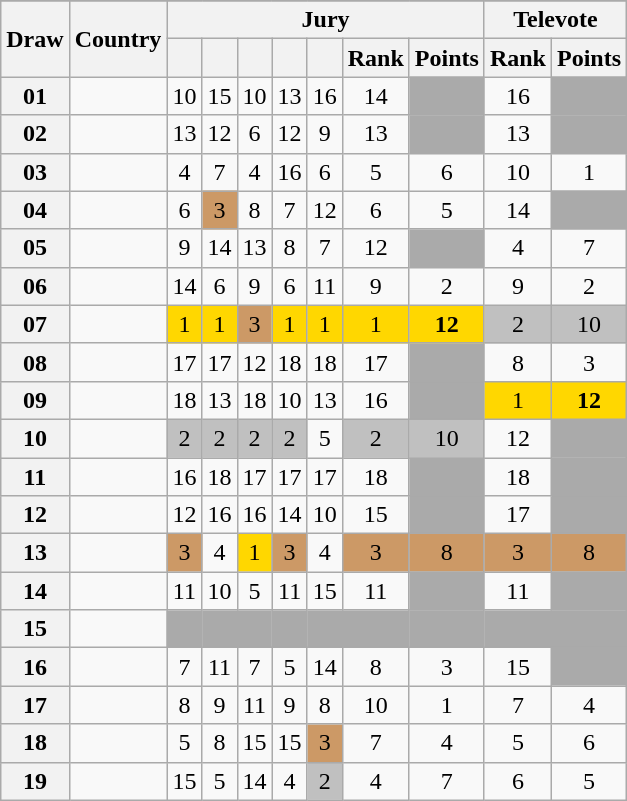<table class="sortable wikitable collapsible plainrowheaders" style="text-align:center;">
<tr>
</tr>
<tr>
<th scope="col" rowspan="2">Draw</th>
<th scope="col" rowspan="2">Country</th>
<th scope="col" colspan="7">Jury</th>
<th scope="col" colspan="2">Televote</th>
</tr>
<tr>
<th scope="col"><small></small></th>
<th scope="col"><small></small></th>
<th scope="col"><small></small></th>
<th scope="col"><small></small></th>
<th scope="col"><small></small></th>
<th scope="col">Rank</th>
<th scope="col">Points</th>
<th scope="col">Rank</th>
<th scope="col">Points</th>
</tr>
<tr>
<th scope="row" style="text-align:center;">01</th>
<td style="text-align:left;"></td>
<td>10</td>
<td>15</td>
<td>10</td>
<td>13</td>
<td>16</td>
<td>14</td>
<td style="background:#AAAAAA;"></td>
<td>16</td>
<td style="background:#AAAAAA;"></td>
</tr>
<tr>
<th scope="row" style="text-align:center;">02</th>
<td style="text-align:left;"></td>
<td>13</td>
<td>12</td>
<td>6</td>
<td>12</td>
<td>9</td>
<td>13</td>
<td style="background:#AAAAAA;"></td>
<td>13</td>
<td style="background:#AAAAAA;"></td>
</tr>
<tr>
<th scope="row" style="text-align:center;">03</th>
<td style="text-align:left;"></td>
<td>4</td>
<td>7</td>
<td>4</td>
<td>16</td>
<td>6</td>
<td>5</td>
<td>6</td>
<td>10</td>
<td>1</td>
</tr>
<tr>
<th scope="row" style="text-align:center;">04</th>
<td style="text-align:left;"></td>
<td>6</td>
<td style="background:#CC9966;">3</td>
<td>8</td>
<td>7</td>
<td>12</td>
<td>6</td>
<td>5</td>
<td>14</td>
<td style="background:#AAAAAA;"></td>
</tr>
<tr>
<th scope="row" style="text-align:center;">05</th>
<td style="text-align:left;"></td>
<td>9</td>
<td>14</td>
<td>13</td>
<td>8</td>
<td>7</td>
<td>12</td>
<td style="background:#AAAAAA;"></td>
<td>4</td>
<td>7</td>
</tr>
<tr>
<th scope="row" style="text-align:center;">06</th>
<td style="text-align:left;"></td>
<td>14</td>
<td>6</td>
<td>9</td>
<td>6</td>
<td>11</td>
<td>9</td>
<td>2</td>
<td>9</td>
<td>2</td>
</tr>
<tr>
<th scope="row" style="text-align:center;">07</th>
<td style="text-align:left;"></td>
<td style="background:gold;">1</td>
<td style="background:gold;">1</td>
<td style="background:#CC9966;">3</td>
<td style="background:gold;">1</td>
<td style="background:gold;">1</td>
<td style="background:gold;">1</td>
<td style="background:gold;"><strong>12</strong></td>
<td style="background:silver;">2</td>
<td style="background:silver;">10</td>
</tr>
<tr>
<th scope="row" style="text-align:center;">08</th>
<td style="text-align:left;"></td>
<td>17</td>
<td>17</td>
<td>12</td>
<td>18</td>
<td>18</td>
<td>17</td>
<td style="background:#AAAAAA;"></td>
<td>8</td>
<td>3</td>
</tr>
<tr>
<th scope="row" style="text-align:center;">09</th>
<td style="text-align:left;"></td>
<td>18</td>
<td>13</td>
<td>18</td>
<td>10</td>
<td>13</td>
<td>16</td>
<td style="background:#AAAAAA;"></td>
<td style="background:gold;">1</td>
<td style="background:gold;"><strong>12</strong></td>
</tr>
<tr>
<th scope="row" style="text-align:center;">10</th>
<td style="text-align:left;"></td>
<td style="background:silver;">2</td>
<td style="background:silver;">2</td>
<td style="background:silver;">2</td>
<td style="background:silver;">2</td>
<td>5</td>
<td style="background:silver;">2</td>
<td style="background:silver;">10</td>
<td>12</td>
<td style="background:#AAAAAA;"></td>
</tr>
<tr>
<th scope="row" style="text-align:center;">11</th>
<td style="text-align:left;"></td>
<td>16</td>
<td>18</td>
<td>17</td>
<td>17</td>
<td>17</td>
<td>18</td>
<td style="background:#AAAAAA;"></td>
<td>18</td>
<td style="background:#AAAAAA;"></td>
</tr>
<tr>
<th scope="row" style="text-align:center;">12</th>
<td style="text-align:left;"></td>
<td>12</td>
<td>16</td>
<td>16</td>
<td>14</td>
<td>10</td>
<td>15</td>
<td style="background:#AAAAAA;"></td>
<td>17</td>
<td style="background:#AAAAAA;"></td>
</tr>
<tr>
<th scope="row" style="text-align:center;">13</th>
<td style="text-align:left;"></td>
<td style="background:#CC9966;">3</td>
<td>4</td>
<td style="background:gold;">1</td>
<td style="background:#CC9966;">3</td>
<td>4</td>
<td style="background:#CC9966;">3</td>
<td style="background:#CC9966;">8</td>
<td style="background:#CC9966;">3</td>
<td style="background:#CC9966;">8</td>
</tr>
<tr>
<th scope="row" style="text-align:center;">14</th>
<td style="text-align:left;"></td>
<td>11</td>
<td>10</td>
<td>5</td>
<td>11</td>
<td>15</td>
<td>11</td>
<td style="background:#AAAAAA;"></td>
<td>11</td>
<td style="background:#AAAAAA;"></td>
</tr>
<tr class="sortbottom">
<th scope="row" style="text-align:center;">15</th>
<td style="text-align:left;"></td>
<td style="background:#AAAAAA;"></td>
<td style="background:#AAAAAA;"></td>
<td style="background:#AAAAAA;"></td>
<td style="background:#AAAAAA;"></td>
<td style="background:#AAAAAA;"></td>
<td style="background:#AAAAAA;"></td>
<td style="background:#AAAAAA;"></td>
<td style="background:#AAAAAA;"></td>
<td style="background:#AAAAAA;"></td>
</tr>
<tr>
<th scope="row" style="text-align:center;">16</th>
<td style="text-align:left;"></td>
<td>7</td>
<td>11</td>
<td>7</td>
<td>5</td>
<td>14</td>
<td>8</td>
<td>3</td>
<td>15</td>
<td style="background:#AAAAAA;"></td>
</tr>
<tr>
<th scope="row" style="text-align:center;">17</th>
<td style="text-align:left;"></td>
<td>8</td>
<td>9</td>
<td>11</td>
<td>9</td>
<td>8</td>
<td>10</td>
<td>1</td>
<td>7</td>
<td>4</td>
</tr>
<tr>
<th scope="row" style="text-align:center;">18</th>
<td style="text-align:left;"></td>
<td>5</td>
<td>8</td>
<td>15</td>
<td>15</td>
<td style="background:#CC9966;">3</td>
<td>7</td>
<td>4</td>
<td>5</td>
<td>6</td>
</tr>
<tr>
<th scope="row" style="text-align:center;">19</th>
<td style="text-align:left;"></td>
<td>15</td>
<td>5</td>
<td>14</td>
<td>4</td>
<td style="background:silver;">2</td>
<td>4</td>
<td>7</td>
<td>6</td>
<td>5</td>
</tr>
</table>
